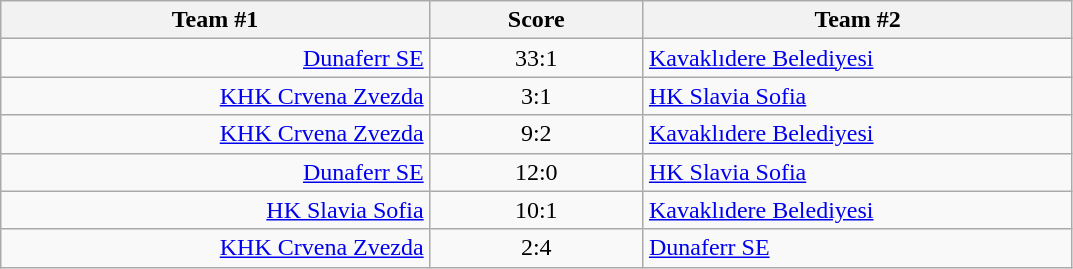<table class="wikitable" style="text-align: center;">
<tr>
<th width=22%>Team #1</th>
<th width=11%>Score</th>
<th width=22%>Team #2</th>
</tr>
<tr>
<td style="text-align: right;"><a href='#'>Dunaferr SE</a> </td>
<td>33:1</td>
<td style="text-align: left;"> <a href='#'>Kavaklıdere Belediyesi</a></td>
</tr>
<tr>
<td style="text-align: right;"><a href='#'>KHK Crvena Zvezda</a> </td>
<td>3:1</td>
<td style="text-align: left;"> <a href='#'>HK Slavia Sofia</a></td>
</tr>
<tr>
<td style="text-align: right;"><a href='#'>KHK Crvena Zvezda</a> </td>
<td>9:2</td>
<td style="text-align: left;"> <a href='#'>Kavaklıdere Belediyesi</a></td>
</tr>
<tr>
<td style="text-align: right;"><a href='#'>Dunaferr SE</a> </td>
<td>12:0</td>
<td style="text-align: left;"> <a href='#'>HK Slavia Sofia</a></td>
</tr>
<tr>
<td style="text-align: right;"><a href='#'>HK Slavia Sofia</a> </td>
<td>10:1</td>
<td style="text-align: left;"> <a href='#'>Kavaklıdere Belediyesi</a></td>
</tr>
<tr>
<td style="text-align: right;"><a href='#'>KHK Crvena Zvezda</a> </td>
<td>2:4</td>
<td style="text-align: left;"> <a href='#'>Dunaferr SE</a></td>
</tr>
</table>
